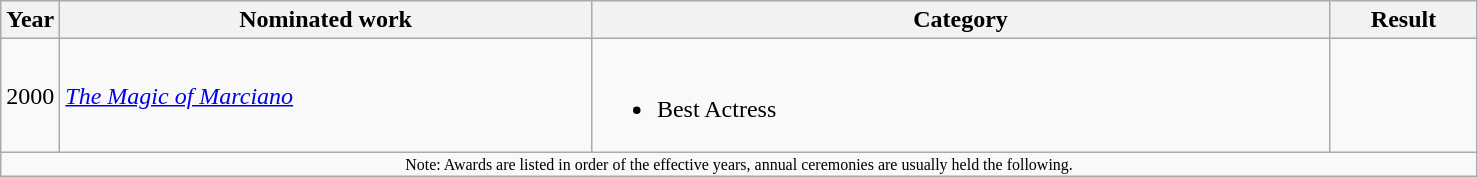<table class="wikitable">
<tr>
<th width="4%">Year</th>
<th width="36%">Nominated work</th>
<th width="50%">Category</th>
<th width="10%">Result</th>
</tr>
<tr>
<td>2000</td>
<td><em><a href='#'>The Magic of Marciano</a></em></td>
<td><br><ul><li>Best Actress </li></ul></td>
<td></td>
</tr>
<tr>
<td colspan="4" width="100%" style="font-size:8pt" align="center">Note: Awards are listed in order of the effective years, annual ceremonies are usually held the following.</td>
</tr>
</table>
